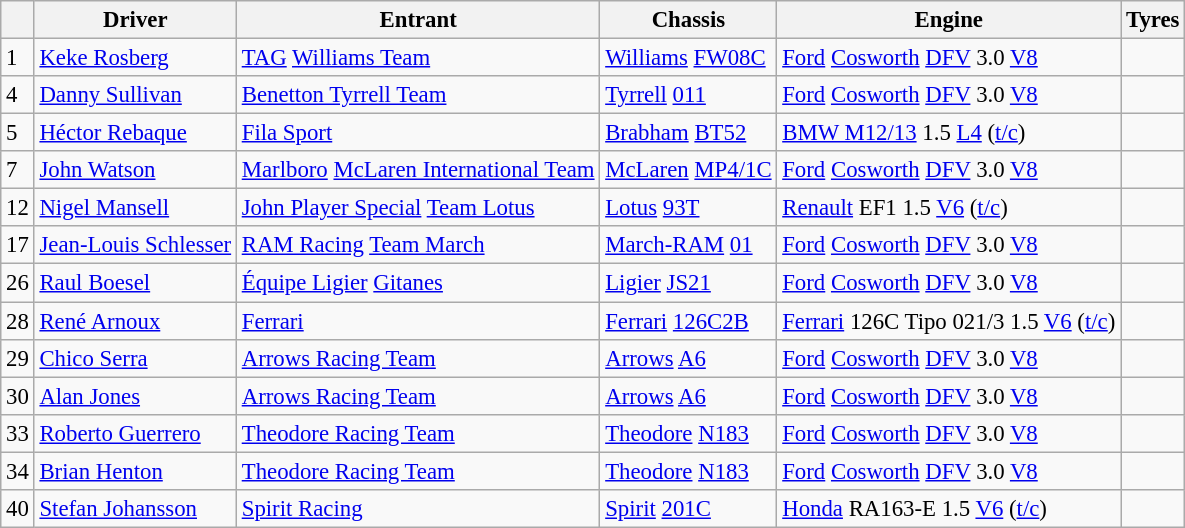<table class="wikitable" style="font-size: 95%">
<tr>
<th></th>
<th>Driver</th>
<th>Entrant</th>
<th>Chassis</th>
<th>Engine</th>
<th>Tyres</th>
</tr>
<tr>
<td>1</td>
<td> <a href='#'>Keke Rosberg</a></td>
<td><a href='#'>TAG</a> <a href='#'>Williams Team</a></td>
<td><a href='#'>Williams</a> <a href='#'>FW08C</a></td>
<td><a href='#'>Ford</a> <a href='#'>Cosworth</a> <a href='#'>DFV</a> 3.0 <a href='#'>V8</a></td>
<td style="text-align: center"></td>
</tr>
<tr>
<td>4</td>
<td> <a href='#'>Danny Sullivan</a></td>
<td><a href='#'>Benetton Tyrrell Team</a></td>
<td><a href='#'>Tyrrell</a> <a href='#'>011</a></td>
<td><a href='#'>Ford</a> <a href='#'>Cosworth</a> <a href='#'>DFV</a> 3.0 <a href='#'>V8</a></td>
<td style="text-align: center"></td>
</tr>
<tr>
<td>5</td>
<td> <a href='#'>Héctor Rebaque</a></td>
<td><a href='#'>Fila Sport</a></td>
<td><a href='#'>Brabham</a> <a href='#'>BT52</a></td>
<td><a href='#'>BMW M12/13</a> 1.5 <a href='#'>L4</a> (<a href='#'>t/c</a>)</td>
<td style="text-align: center"></td>
</tr>
<tr>
<td>7</td>
<td> <a href='#'>John Watson</a></td>
<td><a href='#'>Marlboro</a> <a href='#'>McLaren International Team</a></td>
<td><a href='#'>McLaren</a> <a href='#'>MP4/1C</a></td>
<td><a href='#'>Ford</a> <a href='#'>Cosworth</a> <a href='#'>DFV</a> 3.0 <a href='#'>V8</a></td>
<td style="text-align: center"></td>
</tr>
<tr>
<td>12</td>
<td> <a href='#'>Nigel Mansell</a></td>
<td><a href='#'>John Player Special</a> <a href='#'>Team Lotus</a></td>
<td><a href='#'>Lotus</a> <a href='#'>93T</a></td>
<td><a href='#'>Renault</a> EF1 1.5 <a href='#'>V6</a> (<a href='#'>t/c</a>)</td>
<td style="text-align: center"></td>
</tr>
<tr>
<td>17</td>
<td> <a href='#'>Jean-Louis Schlesser</a></td>
<td><a href='#'>RAM Racing</a> <a href='#'>Team March</a></td>
<td><a href='#'>March-RAM</a> <a href='#'>01</a></td>
<td><a href='#'>Ford</a> <a href='#'>Cosworth</a> <a href='#'>DFV</a> 3.0 <a href='#'>V8</a></td>
<td style="text-align: center"></td>
</tr>
<tr>
<td>26</td>
<td> <a href='#'>Raul Boesel</a></td>
<td><a href='#'>Équipe Ligier</a> <a href='#'>Gitanes</a></td>
<td><a href='#'>Ligier</a> <a href='#'>JS21</a></td>
<td><a href='#'>Ford</a> <a href='#'>Cosworth</a> <a href='#'>DFV</a> 3.0 <a href='#'>V8</a></td>
<td style="text-align: center"></td>
</tr>
<tr>
<td>28</td>
<td> <a href='#'>René Arnoux</a></td>
<td><a href='#'>Ferrari</a></td>
<td><a href='#'>Ferrari</a> <a href='#'>126C2B</a></td>
<td><a href='#'>Ferrari</a> 126C Tipo 021/3 1.5 <a href='#'>V6</a> (<a href='#'>t/c</a>)</td>
<td style="text-align: center"></td>
</tr>
<tr>
<td>29</td>
<td> <a href='#'>Chico Serra</a></td>
<td><a href='#'>Arrows Racing Team</a></td>
<td><a href='#'>Arrows</a> <a href='#'>A6</a></td>
<td><a href='#'>Ford</a> <a href='#'>Cosworth</a> <a href='#'>DFV</a> 3.0 <a href='#'>V8</a></td>
<td style="text-align: center"></td>
</tr>
<tr>
<td>30</td>
<td> <a href='#'>Alan Jones</a></td>
<td><a href='#'>Arrows Racing Team</a></td>
<td><a href='#'>Arrows</a> <a href='#'>A6</a></td>
<td><a href='#'>Ford</a> <a href='#'>Cosworth</a> <a href='#'>DFV</a> 3.0 <a href='#'>V8</a></td>
<td style="text-align: center"></td>
</tr>
<tr>
<td>33</td>
<td> <a href='#'>Roberto Guerrero</a></td>
<td><a href='#'>Theodore Racing Team</a></td>
<td><a href='#'>Theodore</a> <a href='#'>N183</a></td>
<td><a href='#'>Ford</a> <a href='#'>Cosworth</a> <a href='#'>DFV</a> 3.0 <a href='#'>V8</a></td>
<td style="text-align: center"></td>
</tr>
<tr>
<td>34</td>
<td> <a href='#'>Brian Henton</a></td>
<td><a href='#'>Theodore Racing Team</a></td>
<td><a href='#'>Theodore</a> <a href='#'>N183</a></td>
<td><a href='#'>Ford</a> <a href='#'>Cosworth</a> <a href='#'>DFV</a> 3.0 <a href='#'>V8</a></td>
<td style="text-align: center"></td>
</tr>
<tr>
<td>40</td>
<td> <a href='#'>Stefan Johansson</a></td>
<td><a href='#'>Spirit Racing</a></td>
<td><a href='#'>Spirit</a> <a href='#'>201C</a></td>
<td><a href='#'>Honda</a> RA163-E 1.5 <a href='#'>V6</a> (<a href='#'>t/c</a>)</td>
<td style="text-align: center"></td>
</tr>
</table>
